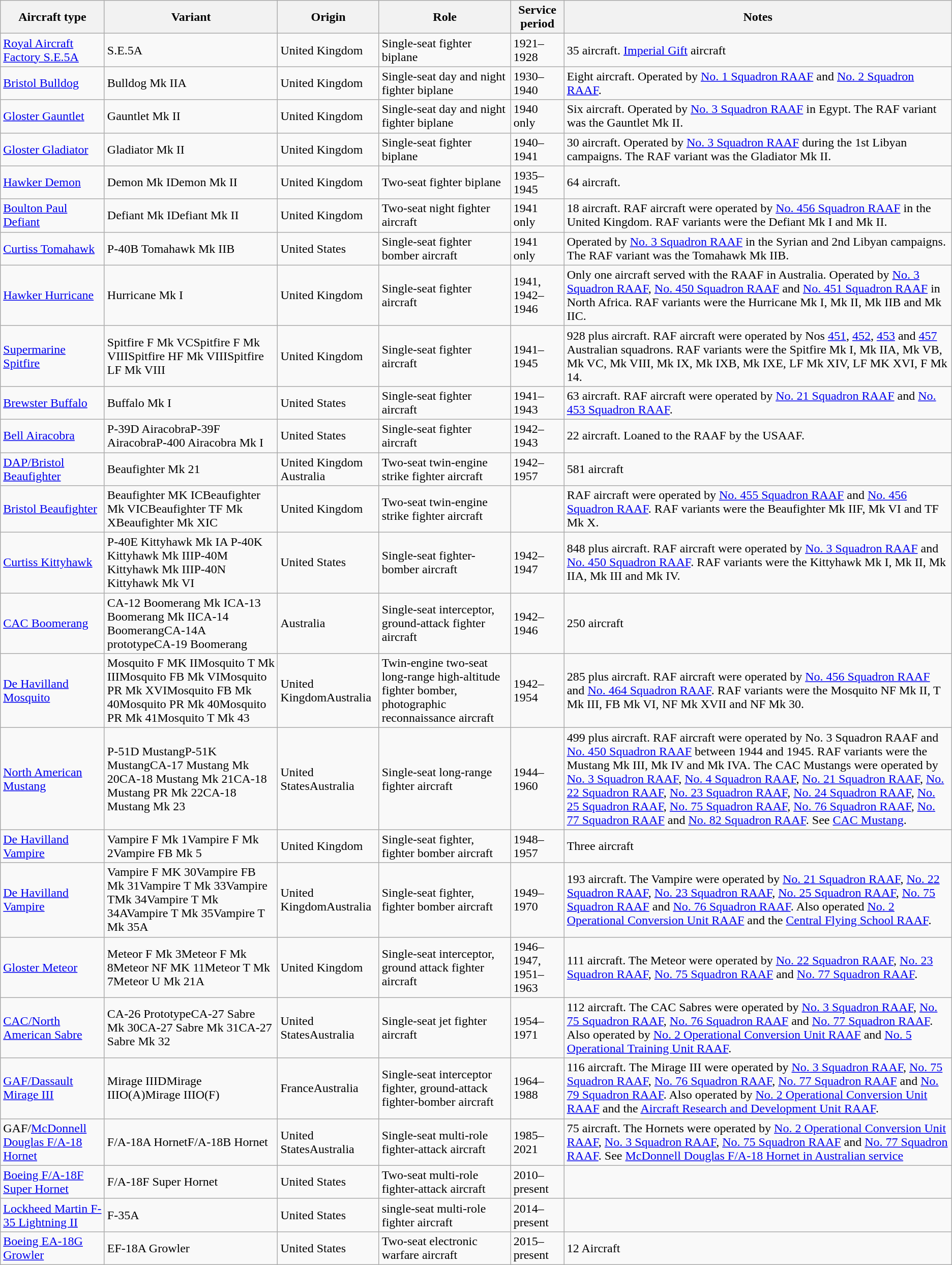<table class="wikitable sortable">
<tr>
<th>Aircraft type</th>
<th>Variant</th>
<th>Origin</th>
<th>Role</th>
<th>Service period</th>
<th>Notes</th>
</tr>
<tr>
<td><a href='#'>Royal Aircraft Factory S.E.5A</a></td>
<td>S.E.5A</td>
<td>United Kingdom</td>
<td>Single-seat fighter biplane</td>
<td>1921–1928</td>
<td>35 aircraft. <a href='#'>Imperial Gift</a> aircraft</td>
</tr>
<tr>
<td><a href='#'>Bristol Bulldog</a></td>
<td>Bulldog Mk IIA</td>
<td>United Kingdom</td>
<td>Single-seat day and night fighter biplane</td>
<td>1930–1940</td>
<td>Eight aircraft. Operated by <a href='#'>No. 1 Squadron RAAF</a> and <a href='#'>No. 2 Squadron RAAF</a>.</td>
</tr>
<tr>
<td><a href='#'>Gloster Gauntlet</a></td>
<td>Gauntlet Mk II</td>
<td>United Kingdom</td>
<td>Single-seat day and night fighter biplane</td>
<td>1940 only</td>
<td>Six aircraft. Operated by <a href='#'>No. 3 Squadron RAAF</a> in Egypt. The RAF variant was the Gauntlet Mk II.</td>
</tr>
<tr>
<td><a href='#'>Gloster Gladiator</a></td>
<td>Gladiator Mk II</td>
<td>United Kingdom</td>
<td>Single-seat fighter biplane</td>
<td>1940–1941</td>
<td>30 aircraft. Operated by <a href='#'>No. 3 Squadron RAAF</a> during the 1st Libyan campaigns. The RAF variant was the Gladiator Mk II.</td>
</tr>
<tr>
<td><a href='#'>Hawker Demon</a></td>
<td>Demon Mk IDemon Mk II</td>
<td>United Kingdom</td>
<td>Two-seat fighter biplane</td>
<td>1935–1945</td>
<td>64 aircraft.</td>
</tr>
<tr>
<td><a href='#'>Boulton Paul Defiant</a></td>
<td>Defiant Mk IDefiant Mk II</td>
<td>United Kingdom</td>
<td>Two-seat night fighter aircraft</td>
<td>1941 only</td>
<td>18 aircraft. RAF aircraft were operated by <a href='#'>No. 456 Squadron RAAF</a> in the United Kingdom. RAF variants were the Defiant Mk I and Mk II.</td>
</tr>
<tr>
<td><a href='#'>Curtiss Tomahawk</a></td>
<td>P-40B Tomahawk Mk IIB</td>
<td>United States</td>
<td>Single-seat fighter bomber aircraft</td>
<td>1941 only</td>
<td>Operated by <a href='#'>No. 3 Squadron RAAF</a> in the Syrian and 2nd Libyan campaigns. The RAF variant was the Tomahawk Mk IIB.</td>
</tr>
<tr>
<td><a href='#'>Hawker Hurricane</a></td>
<td>Hurricane Mk I</td>
<td>United Kingdom</td>
<td>Single-seat fighter aircraft</td>
<td>1941, 1942–1946</td>
<td>Only one aircraft served with the RAAF in Australia. Operated by <a href='#'>No. 3 Squadron RAAF</a>, <a href='#'>No. 450 Squadron RAAF</a> and <a href='#'>No. 451 Squadron RAAF</a> in North Africa. RAF variants were the Hurricane Mk I, Mk II, Mk IIB and Mk IIC.</td>
</tr>
<tr>
<td><a href='#'>Supermarine Spitfire</a></td>
<td>Spitfire F Mk VCSpitfire F Mk VIIISpitfire HF Mk VIIISpitfire LF Mk VIII</td>
<td>United Kingdom</td>
<td>Single-seat fighter aircraft</td>
<td>1941–1945</td>
<td>928 plus aircraft. RAF aircraft were operated by Nos <a href='#'>451</a>, <a href='#'>452</a>, <a href='#'>453</a> and <a href='#'>457</a> Australian squadrons. RAF variants were the Spitfire Mk I, Mk IIA, Mk VB, Mk VC, Mk VIII, Mk IX, Mk IXB, Mk IXE, LF Mk XIV, LF MK XVI, F Mk 14.</td>
</tr>
<tr>
<td><a href='#'>Brewster Buffalo</a></td>
<td>Buffalo Mk I</td>
<td>United States</td>
<td>Single-seat fighter aircraft</td>
<td>1941–1943</td>
<td>63 aircraft. RAF aircraft were operated by <a href='#'>No. 21 Squadron RAAF</a> and <a href='#'>No. 453 Squadron RAAF</a>.</td>
</tr>
<tr>
<td><a href='#'>Bell Airacobra</a></td>
<td>P-39D AiracobraP-39F AiracobraP-400 Airacobra Mk I</td>
<td>United States</td>
<td>Single-seat fighter aircraft</td>
<td>1942–1943</td>
<td>22 aircraft. Loaned to the RAAF by the USAAF.</td>
</tr>
<tr>
<td><a href='#'>DAP/Bristol Beaufighter</a></td>
<td>Beaufighter Mk 21</td>
<td>United Kingdom Australia</td>
<td>Two-seat twin-engine strike fighter aircraft</td>
<td>1942–1957</td>
<td>581 aircraft</td>
</tr>
<tr>
<td><a href='#'>Bristol Beaufighter</a></td>
<td>Beaufighter MK ICBeaufighter Mk VICBeaufighter TF Mk XBeaufighter Mk XIC</td>
<td>United Kingdom</td>
<td>Two-seat twin-engine strike fighter aircraft</td>
<td></td>
<td>RAF aircraft were operated by <a href='#'>No. 455 Squadron RAAF</a> and <a href='#'>No. 456 Squadron RAAF</a>.  RAF variants were the Beaufighter Mk IIF, Mk VI and TF Mk X.</td>
</tr>
<tr>
<td><a href='#'>Curtiss Kittyhawk</a></td>
<td>P-40E Kittyhawk Mk IA P-40K Kittyhawk Mk IIIP-40M Kittyhawk Mk IIIP-40N Kittyhawk Mk VI</td>
<td>United States</td>
<td>Single-seat fighter-bomber aircraft</td>
<td>1942–1947</td>
<td>848 plus aircraft. RAF aircraft were operated by <a href='#'>No. 3 Squadron RAAF</a> and <a href='#'>No. 450 Squadron RAAF</a>. RAF variants were the Kittyhawk Mk I, Mk II, Mk IIA, Mk III and Mk IV.</td>
</tr>
<tr>
<td><a href='#'>CAC Boomerang</a></td>
<td>CA-12 Boomerang Mk ICA-13 Boomerang Mk IICA-14 BoomerangCA-14A prototypeCA-19 Boomerang</td>
<td>Australia</td>
<td>Single-seat interceptor, ground-attack fighter aircraft</td>
<td>1942–1946</td>
<td>250 aircraft</td>
</tr>
<tr>
<td><a href='#'>De Havilland Mosquito</a></td>
<td>Mosquito F MK IIMosquito T Mk IIIMosquito FB Mk VIMosquito PR Mk XVIMosquito FB Mk 40Mosquito PR Mk 40Mosquito PR Mk 41Mosquito T Mk 43</td>
<td>United KingdomAustralia</td>
<td>Twin-engine two-seat long-range high-altitude fighter bomber, photographic reconnaissance aircraft</td>
<td>1942–1954</td>
<td>285 plus aircraft. RAF aircraft were operated by <a href='#'>No. 456 Squadron RAAF</a> and <a href='#'>No. 464 Squadron RAAF</a>. RAF variants were the Mosquito NF Mk II, T Mk III, FB Mk VI, NF Mk XVII and NF Mk 30.</td>
</tr>
<tr>
<td><a href='#'>North American Mustang</a></td>
<td>P-51D MustangP-51K MustangCA-17 Mustang Mk 20CA-18 Mustang Mk 21CA-18 Mustang PR Mk 22CA-18 Mustang Mk 23</td>
<td>United StatesAustralia</td>
<td>Single-seat long-range fighter aircraft</td>
<td>1944–1960</td>
<td>499 plus aircraft. RAF aircraft were operated by No. 3 Squadron RAAF and <a href='#'>No. 450 Squadron RAAF</a> between 1944 and 1945. RAF variants were the Mustang Mk III, Mk IV and Mk IVA. The CAC Mustangs were operated by <a href='#'>No. 3 Squadron RAAF</a>, <a href='#'>No. 4 Squadron RAAF</a>, <a href='#'>No. 21 Squadron RAAF</a>, <a href='#'>No. 22 Squadron RAAF</a>, <a href='#'>No. 23 Squadron RAAF</a>, <a href='#'>No. 24 Squadron RAAF</a>, <a href='#'>No. 25 Squadron RAAF</a>, <a href='#'>No. 75 Squadron RAAF</a>, <a href='#'>No. 76 Squadron RAAF</a>, <a href='#'>No. 77 Squadron RAAF</a> and <a href='#'>No. 82 Squadron RAAF</a>. See <a href='#'>CAC Mustang</a>.</td>
</tr>
<tr>
<td><a href='#'>De Havilland Vampire</a></td>
<td>Vampire F Mk 1Vampire F Mk 2Vampire FB Mk 5</td>
<td>United Kingdom</td>
<td>Single-seat fighter, fighter bomber aircraft</td>
<td>1948–1957</td>
<td>Three aircraft</td>
</tr>
<tr>
<td><a href='#'>De Havilland Vampire</a></td>
<td>Vampire F MK 30Vampire FB Mk 31Vampire T Mk 33Vampire TMk 34Vampire T Mk 34AVampire T Mk 35Vampire T Mk 35A</td>
<td>United KingdomAustralia</td>
<td>Single-seat fighter, fighter bomber aircraft</td>
<td>1949–1970</td>
<td>193 aircraft. The Vampire were operated by <a href='#'>No. 21 Squadron RAAF</a>, <a href='#'>No. 22 Squadron RAAF</a>, <a href='#'>No. 23 Squadron RAAF</a>, <a href='#'>No. 25 Squadron RAAF</a>, <a href='#'>No. 75 Squadron RAAF</a> and <a href='#'>No. 76 Squadron RAAF</a>. Also operated <a href='#'>No. 2 Operational Conversion Unit RAAF</a> and the <a href='#'>Central Flying School RAAF</a>.</td>
</tr>
<tr>
<td><a href='#'>Gloster Meteor</a></td>
<td>Meteor F Mk 3Meteor F Mk 8Meteor NF MK 11Meteor T Mk 7Meteor U Mk 21A</td>
<td>United Kingdom</td>
<td>Single-seat interceptor, ground attack fighter aircraft</td>
<td>1946–1947, 1951–1963</td>
<td>111 aircraft. The Meteor were operated by <a href='#'>No. 22 Squadron RAAF</a>, <a href='#'>No. 23 Squadron RAAF</a>, <a href='#'>No. 75 Squadron RAAF</a> and <a href='#'>No. 77 Squadron RAAF</a>.</td>
</tr>
<tr>
<td><a href='#'>CAC/North American Sabre</a></td>
<td>CA-26 PrototypeCA-27 Sabre Mk 30CA-27 Sabre Mk 31CA-27 Sabre Mk 32</td>
<td>United StatesAustralia</td>
<td>Single-seat jet fighter aircraft</td>
<td>1954–1971</td>
<td>112 aircraft. The CAC Sabres were operated by <a href='#'>No. 3 Squadron RAAF</a>, <a href='#'>No. 75 Squadron RAAF</a>, <a href='#'>No. 76 Squadron RAAF</a> and <a href='#'>No. 77 Squadron RAAF</a>. Also operated by <a href='#'>No. 2 Operational Conversion Unit RAAF</a> and <a href='#'>No. 5 Operational Training Unit RAAF</a>.</td>
</tr>
<tr>
<td><a href='#'>GAF/Dassault Mirage III</a></td>
<td>Mirage IIIDMirage IIIO(A)Mirage IIIO(F)</td>
<td>FranceAustralia</td>
<td>Single-seat interceptor fighter, ground-attack fighter-bomber aircraft</td>
<td>1964–1988</td>
<td>116 aircraft. The Mirage III were operated by <a href='#'>No. 3 Squadron RAAF</a>, <a href='#'>No. 75 Squadron RAAF</a>, <a href='#'>No. 76 Squadron RAAF</a>, <a href='#'>No. 77 Squadron RAAF</a> and <a href='#'>No. 79 Squadron RAAF</a>. Also operated by <a href='#'>No. 2 Operational Conversion Unit RAAF</a> and the <a href='#'>Aircraft Research and Development Unit RAAF</a>.</td>
</tr>
<tr>
<td>GAF/<a href='#'>McDonnell Douglas F/A-18 Hornet</a></td>
<td>F/A-18A HornetF/A-18B Hornet</td>
<td>United StatesAustralia</td>
<td>Single-seat multi-role fighter-attack aircraft</td>
<td>1985–2021</td>
<td>75 aircraft. The Hornets were operated by <a href='#'>No. 2 Operational Conversion Unit RAAF</a>, <a href='#'>No. 3 Squadron RAAF</a>, <a href='#'>No. 75 Squadron RAAF</a> and <a href='#'>No. 77 Squadron RAAF</a>. See <a href='#'>McDonnell Douglas F/A-18 Hornet in Australian service</a></td>
</tr>
<tr>
<td><a href='#'>Boeing F/A-18F Super Hornet</a></td>
<td>F/A-18F Super Hornet</td>
<td>United States</td>
<td>Two-seat multi-role fighter-attack aircraft</td>
<td>2010–present</td>
<td></td>
</tr>
<tr>
<td><a href='#'>Lockheed Martin F-35 Lightning II</a></td>
<td>F-35A</td>
<td>United States</td>
<td>single-seat multi-role fighter aircraft</td>
<td>2014–present</td>
<td></td>
</tr>
<tr>
<td><a href='#'>Boeing EA-18G Growler</a></td>
<td>EF-18A Growler</td>
<td>United States</td>
<td>Two-seat electronic warfare aircraft</td>
<td>2015–present</td>
<td>12 Aircraft</td>
</tr>
</table>
